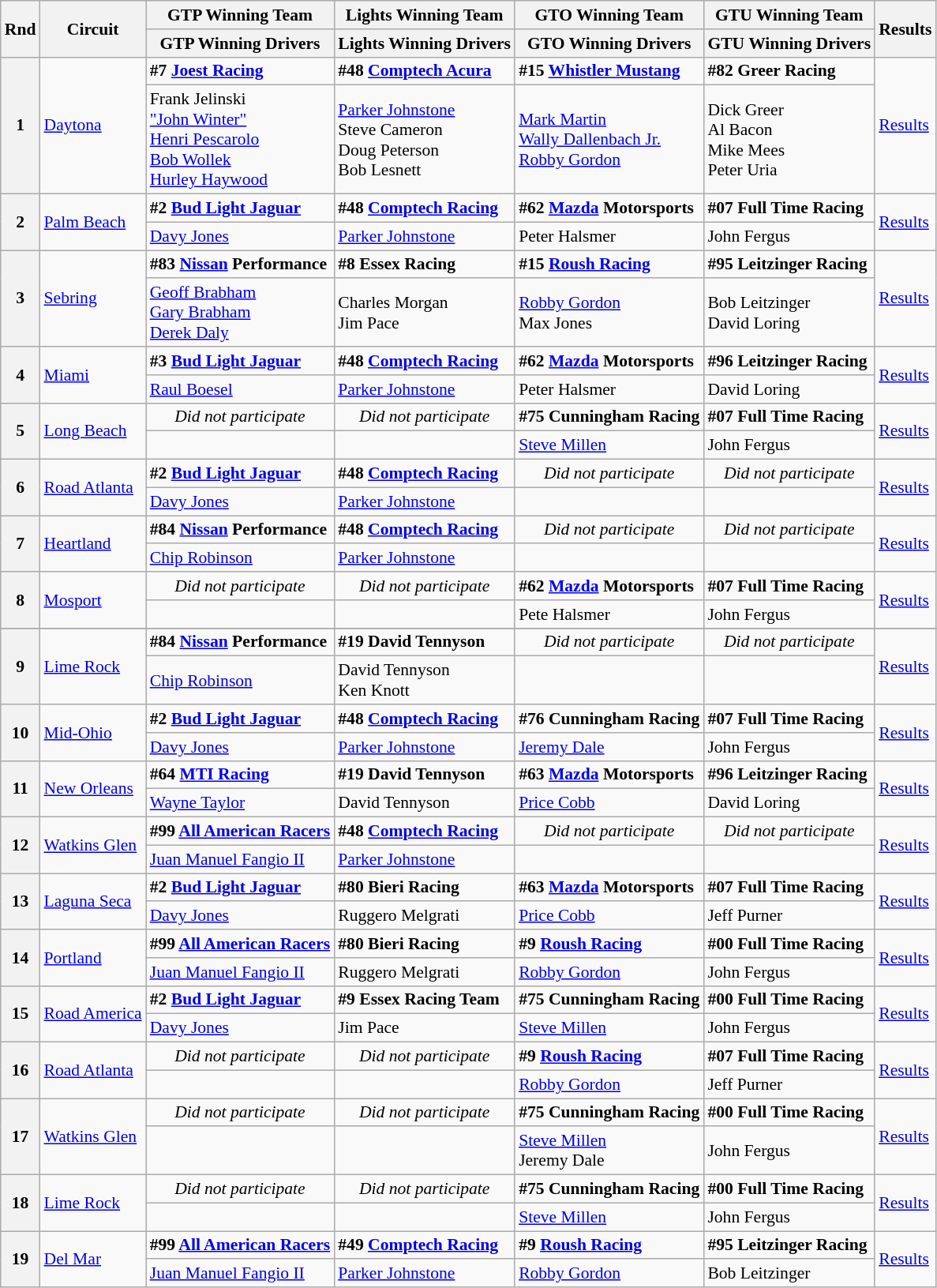<table class="wikitable" style="font-size: 90%;">
<tr>
<th rowspan=2>Rnd</th>
<th rowspan=2>Circuit</th>
<th>GTP Winning Team</th>
<th>Lights Winning Team</th>
<th>GTO Winning Team</th>
<th>GTU Winning Team</th>
<th rowspan=2>Results</th>
</tr>
<tr>
<th>GTP Winning Drivers</th>
<th>Lights Winning Drivers</th>
<th>GTO Winning Drivers</th>
<th>GTU Winning Drivers</th>
</tr>
<tr>
<th rowspan=2>1</th>
<td rowspan=2><a href='#'>Daytona</a></td>
<td><strong> #7 <a href='#'>Joest Racing</a></strong></td>
<td><strong> #48 <a href='#'>Comptech Acura</a></strong></td>
<td><strong> #15 <a href='#'>Whistler Mustang</a></strong></td>
<td><strong> #82 Greer Racing</strong></td>
<td rowspan=2><a href='#'>Results</a></td>
</tr>
<tr>
<td> Frank Jelinski<br> <a href='#'>"John Winter"</a><br> <a href='#'>Henri Pescarolo</a><br> <a href='#'>Bob Wollek</a><br> <a href='#'>Hurley Haywood</a></td>
<td> <a href='#'>Parker Johnstone</a><br> Steve Cameron<br> Doug Peterson<br> Bob Lesnett</td>
<td> <a href='#'>Mark Martin</a><br> <a href='#'>Wally Dallenbach Jr.</a><br> <a href='#'>Robby Gordon</a></td>
<td> Dick Greer<br> Al Bacon<br> Mike Mees<br> Peter Uria</td>
</tr>
<tr>
<th rowspan=2>2</th>
<td rowspan=2><a href='#'>Palm Beach</a></td>
<td><strong> #2 <a href='#'>Bud Light Jaguar</a></strong></td>
<td><strong> #48 <a href='#'>Comptech Racing</a></strong></td>
<td><strong> #62 <a href='#'>Mazda</a> Motorsports</strong></td>
<td><strong> #07 Full Time Racing</strong></td>
<td rowspan=2><a href='#'>Results</a></td>
</tr>
<tr>
<td> <a href='#'>Davy Jones</a></td>
<td> <a href='#'>Parker Johnstone</a></td>
<td> Peter Halsmer</td>
<td> John Fergus</td>
</tr>
<tr>
<th rowspan=2>3</th>
<td rowspan=2><a href='#'>Sebring</a></td>
<td><strong> #83 <a href='#'>Nissan</a> Performance</strong></td>
<td><strong> #8 Essex Racing</strong></td>
<td><strong> #15 <a href='#'>Roush Racing</a></strong></td>
<td><strong> #95 Leitzinger Racing</strong></td>
<td rowspan=2><a href='#'>Results</a></td>
</tr>
<tr>
<td> <a href='#'>Geoff Brabham</a><br> <a href='#'>Gary Brabham</a><br> <a href='#'>Derek Daly</a></td>
<td> Charles Morgan<br> Jim Pace</td>
<td> <a href='#'>Robby Gordon</a><br> Max Jones</td>
<td> Bob Leitzinger<br> David Loring</td>
</tr>
<tr>
<th rowspan=2>4</th>
<td rowspan=2><a href='#'>Miami</a></td>
<td><strong> #3 <a href='#'>Bud Light Jaguar</a></strong></td>
<td><strong> #48 <a href='#'>Comptech Racing</a></strong></td>
<td><strong> #62 <a href='#'>Mazda</a> Motorsports</strong></td>
<td><strong> #96 Leitzinger Racing</strong></td>
<td rowspan=2><a href='#'>Results</a></td>
</tr>
<tr>
<td> <a href='#'>Raul Boesel</a></td>
<td> <a href='#'>Parker Johnstone</a></td>
<td> Peter Halsmer</td>
<td> David Loring</td>
</tr>
<tr>
<th rowspan=2>5</th>
<td rowspan=2><a href='#'>Long Beach</a></td>
<td align="center"><em>Did not participate</em></td>
<td align="center"><em>Did not participate</em></td>
<td><strong> #75 Cunningham Racing</strong></td>
<td><strong> #07 Full Time Racing</strong></td>
<td rowspan=2><a href='#'>Results</a></td>
</tr>
<tr>
<td></td>
<td></td>
<td> <a href='#'>Steve Millen</a></td>
<td> John Fergus</td>
</tr>
<tr>
<th rowspan=2>6</th>
<td rowspan=2><a href='#'>Road Atlanta</a></td>
<td><strong> #2 <a href='#'>Bud Light Jaguar</a></strong></td>
<td><strong> #48 <a href='#'>Comptech Racing</a></strong></td>
<td align="center"><em>Did not participate</em></td>
<td align="center"><em>Did not participate</em></td>
<td rowspan=2><a href='#'>Results</a></td>
</tr>
<tr>
<td> <a href='#'>Davy Jones</a></td>
<td> <a href='#'>Parker Johnstone</a></td>
<td></td>
<td></td>
</tr>
<tr>
<th rowspan=2>7</th>
<td rowspan=2><a href='#'>Heartland</a></td>
<td><strong> #84 <a href='#'>Nissan</a> Performance</strong></td>
<td><strong> #48 <a href='#'>Comptech Racing</a></strong></td>
<td align="center"><em>Did not participate</em></td>
<td align="center"><em>Did not participate</em></td>
<td rowspan=2><a href='#'>Results</a></td>
</tr>
<tr>
<td> <a href='#'>Chip Robinson</a></td>
<td> <a href='#'>Parker Johnstone</a></td>
<td></td>
<td></td>
</tr>
<tr>
<th rowspan=2>8</th>
<td rowspan=2><a href='#'>Mosport</a></td>
<td align="center"><em>Did not participate</em></td>
<td align="center"><em>Did not participate</em></td>
<td><strong> #62 <a href='#'>Mazda</a> Motorsports</strong></td>
<td><strong> #07 Full Time Racing</strong></td>
<td rowspan=2><a href='#'>Results</a></td>
</tr>
<tr>
<td></td>
<td></td>
<td> Pete Halsmer</td>
<td> John Fergus</td>
</tr>
<tr>
</tr>
<tr>
<th rowspan=2>9</th>
<td rowspan=2><a href='#'>Lime Rock</a></td>
<td><strong> #84 <a href='#'>Nissan</a> Performance</strong></td>
<td><strong> #19 David Tennyson</strong></td>
<td align="center"><em>Did not participate</em></td>
<td align="center"><em>Did not participate</em></td>
<td rowspan=2><a href='#'>Results</a></td>
</tr>
<tr>
<td> <a href='#'>Chip Robinson</a></td>
<td> David Tennyson<br> Ken Knott</td>
<td></td>
<td></td>
</tr>
<tr>
<th rowspan=2>10</th>
<td rowspan=2><a href='#'>Mid-Ohio</a></td>
<td><strong> #2 <a href='#'>Bud Light Jaguar</a></strong></td>
<td><strong> #48 <a href='#'>Comptech Racing</a></strong></td>
<td><strong> #76 Cunningham Racing</strong></td>
<td><strong> #07 Full Time Racing</strong></td>
<td rowspan=2><a href='#'>Results</a></td>
</tr>
<tr>
<td> <a href='#'>Davy Jones</a></td>
<td> <a href='#'>Parker Johnstone</a></td>
<td> <a href='#'>Jeremy Dale</a></td>
<td> John Fergus</td>
</tr>
<tr>
<th rowspan=2>11</th>
<td rowspan=2><a href='#'>New Orleans</a></td>
<td><strong> #64 <a href='#'>MTI Racing</a></strong></td>
<td><strong> #19 David Tennyson</strong></td>
<td><strong> #63 <a href='#'>Mazda</a> Motorsports</strong></td>
<td><strong> #96 Leitzinger Racing</strong></td>
<td rowspan=2><a href='#'>Results</a></td>
</tr>
<tr>
<td> <a href='#'>Wayne Taylor</a></td>
<td> David Tennyson</td>
<td> <a href='#'>Price Cobb</a></td>
<td> David Loring</td>
</tr>
<tr>
<th rowspan=2>12</th>
<td rowspan=2><a href='#'>Watkins Glen</a></td>
<td><strong> #99 <a href='#'>All American Racers</a></strong></td>
<td><strong> #48 <a href='#'>Comptech Racing</a></strong></td>
<td align="center"><em>Did not participate</em></td>
<td align="center"><em>Did not participate</em></td>
<td rowspan=2><a href='#'>Results</a></td>
</tr>
<tr>
<td> <a href='#'>Juan Manuel Fangio II</a></td>
<td> <a href='#'>Parker Johnstone</a></td>
<td></td>
<td></td>
</tr>
<tr>
<th rowspan=2>13</th>
<td rowspan=2><a href='#'>Laguna Seca</a></td>
<td><strong> #2 <a href='#'>Bud Light Jaguar</a></strong></td>
<td><strong> #80 Bieri Racing</strong></td>
<td><strong> #63 <a href='#'>Mazda</a> Motorsports</strong></td>
<td><strong> #07 Full Time Racing</strong></td>
<td rowspan=2><a href='#'>Results</a></td>
</tr>
<tr>
<td> <a href='#'>Davy Jones</a></td>
<td> Ruggero Melgrati</td>
<td> <a href='#'>Price Cobb</a></td>
<td> Jeff Purner</td>
</tr>
<tr>
<th rowspan=2>14</th>
<td rowspan=2><a href='#'>Portland</a></td>
<td><strong> #99 <a href='#'>All American Racers</a></strong></td>
<td><strong> #80 Bieri Racing</strong></td>
<td><strong> #9 <a href='#'>Roush Racing</a></strong></td>
<td><strong> #00 Full Time Racing</strong></td>
<td rowspan=2><a href='#'>Results</a></td>
</tr>
<tr>
<td> <a href='#'>Juan Manuel Fangio II</a></td>
<td> Ruggero Melgrati</td>
<td> <a href='#'>Robby Gordon</a></td>
<td> John Fergus</td>
</tr>
<tr>
<th rowspan=2>15</th>
<td rowspan=2><a href='#'>Road America</a></td>
<td><strong> #2 <a href='#'>Bud Light Jaguar</a></strong></td>
<td><strong> #9 Essex Racing Team</strong></td>
<td><strong> #75 Cunningham Racing</strong></td>
<td><strong> #00 Full Time Racing</strong></td>
<td rowspan=2><a href='#'>Results</a></td>
</tr>
<tr>
<td> <a href='#'>Davy Jones</a></td>
<td> Jim Pace</td>
<td> <a href='#'>Steve Millen</a></td>
<td> John Fergus</td>
</tr>
<tr>
<th rowspan=2>16</th>
<td rowspan=2><a href='#'>Road Atlanta</a></td>
<td align="center"><em>Did not participate</em></td>
<td align="center"><em>Did not participate</em></td>
<td><strong> #9 <a href='#'>Roush Racing</a></strong></td>
<td><strong> #07 Full Time Racing</strong></td>
<td rowspan=2><a href='#'>Results</a></td>
</tr>
<tr>
<td></td>
<td></td>
<td> <a href='#'>Robby Gordon</a></td>
<td> Jeff Purner</td>
</tr>
<tr>
<th rowspan=2>17</th>
<td rowspan=2><a href='#'>Watkins Glen</a></td>
<td align="center"><em>Did not participate</em></td>
<td align="center"><em>Did not participate</em></td>
<td><strong> #75 Cunningham Racing</strong></td>
<td><strong> #00 Full Time Racing</strong></td>
<td rowspan=2><a href='#'>Results</a></td>
</tr>
<tr>
<td></td>
<td></td>
<td> <a href='#'>Steve Millen</a><br> Jeremy Dale</td>
<td> John Fergus</td>
</tr>
<tr>
<th rowspan=2>18</th>
<td rowspan=2><a href='#'>Lime Rock</a></td>
<td align="center"><em>Did not participate</em></td>
<td align="center"><em>Did not participate</em></td>
<td><strong> #75 Cunningham Racing</strong></td>
<td><strong> #00 Full Time Racing</strong></td>
<td rowspan=2><a href='#'>Results</a></td>
</tr>
<tr>
<td></td>
<td></td>
<td> <a href='#'>Steve Millen</a></td>
<td> John Fergus</td>
</tr>
<tr>
<th rowspan=2>19</th>
<td rowspan=2><a href='#'>Del Mar</a></td>
<td><strong> #99 <a href='#'>All American Racers</a></strong></td>
<td><strong> #49 <a href='#'>Comptech Racing</a></strong></td>
<td><strong> #9 <a href='#'>Roush Racing</a></strong></td>
<td><strong> #95 Leitzinger Racing</strong></td>
<td rowspan=2><a href='#'>Results</a></td>
</tr>
<tr>
<td> <a href='#'>Juan Manuel Fangio II</a></td>
<td> <a href='#'>Parker Johnstone</a></td>
<td> <a href='#'>Robby Gordon</a></td>
<td> Bob Leitzinger</td>
</tr>
</table>
